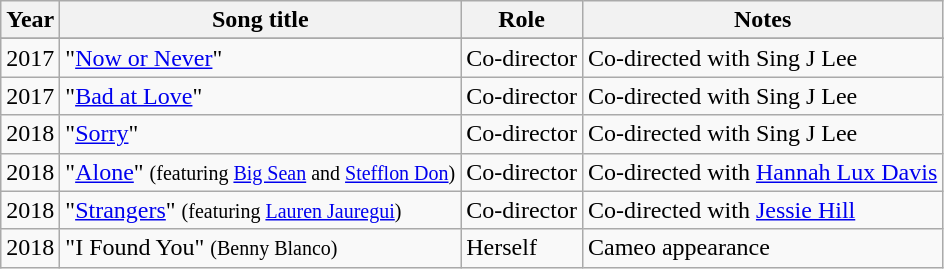<table class="wikitable sortable plainrowheaders">
<tr>
<th scope="col">Year</th>
<th scope="col">Song title</th>
<th scope="col">Role</th>
<th scope="col" class="unsortable">Notes</th>
</tr>
<tr>
</tr>
<tr>
<td>2017</td>
<td>"<a href='#'>Now or Never</a>"</td>
<td>Co-director</td>
<td>Co-directed with Sing J Lee</td>
</tr>
<tr>
<td>2017</td>
<td>"<a href='#'>Bad at Love</a>"</td>
<td>Co-director</td>
<td>Co-directed with Sing J Lee</td>
</tr>
<tr>
<td>2018</td>
<td>"<a href='#'>Sorry</a>"</td>
<td>Co-director</td>
<td>Co-directed with Sing J Lee</td>
</tr>
<tr>
<td>2018</td>
<td>"<a href='#'>Alone</a>" <small>(featuring <a href='#'>Big Sean</a> and <a href='#'>Stefflon Don</a>)</small></td>
<td>Co-director</td>
<td>Co-directed with <a href='#'>Hannah Lux Davis</a></td>
</tr>
<tr>
<td>2018</td>
<td>"<a href='#'>Strangers</a>" <small>(featuring <a href='#'>Lauren Jauregui</a>)</small></td>
<td>Co-director</td>
<td>Co-directed with <a href='#'>Jessie Hill</a></td>
</tr>
<tr>
<td>2018</td>
<td>"I Found You" <small>(Benny Blanco)</small></td>
<td>Herself</td>
<td>Cameo appearance</td>
</tr>
</table>
